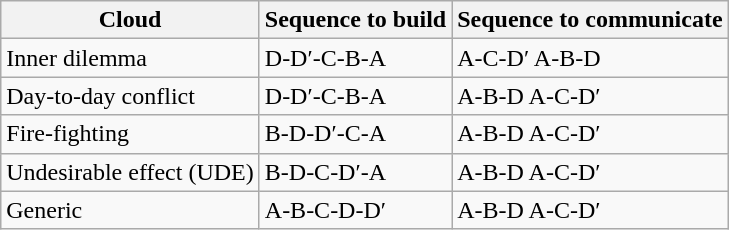<table class="wikitable">
<tr>
<th>Cloud</th>
<th>Sequence to build</th>
<th>Sequence to communicate</th>
</tr>
<tr>
<td>Inner dilemma</td>
<td>D-D′-C-B-A</td>
<td>A-C-D′ A-B-D</td>
</tr>
<tr>
<td>Day-to-day conflict</td>
<td>D-D′-C-B-A</td>
<td>A-B-D A-C-D′</td>
</tr>
<tr>
<td>Fire-fighting</td>
<td>B-D-D′-C-A</td>
<td>A-B-D A-C-D′</td>
</tr>
<tr>
<td>Undesirable effect (UDE)</td>
<td>B-D-C-D′-A</td>
<td>A-B-D A-C-D′</td>
</tr>
<tr>
<td>Generic</td>
<td>A-B-C-D-D′</td>
<td>A-B-D A-C-D′</td>
</tr>
</table>
